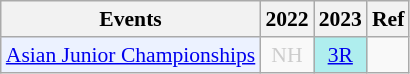<table class="wikitable" style="font-size: 90%; text-align:center">
<tr>
<th>Events</th>
<th>2022</th>
<th>2023</th>
<th>Ref</th>
</tr>
<tr>
<td bgcolor="#ECF2FF"; align="left"><a href='#'>Asian Junior Championships</a></td>
<td style=color:#ccc>NH</td>
<td bgcolor=AFEEEE><a href='#'>3R</a></td>
<td></td>
</tr>
</table>
